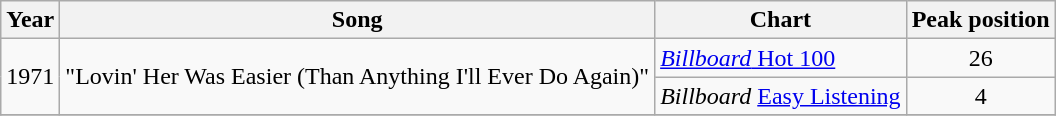<table class="wikitable">
<tr>
<th>Year</th>
<th>Song</th>
<th>Chart</th>
<th>Peak position</th>
</tr>
<tr>
<td rowspan=2>1971</td>
<td rowspan=2>"Lovin' Her Was Easier (Than Anything I'll Ever Do Again)"</td>
<td><a href='#'><em>Billboard</em> Hot 100</a></td>
<td align="center">26</td>
</tr>
<tr>
<td><em>Billboard</em> <a href='#'>Easy Listening</a></td>
<td align="center">4</td>
</tr>
<tr>
</tr>
</table>
